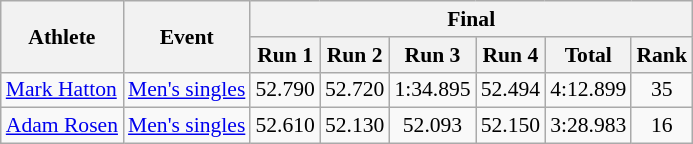<table class="wikitable" style="font-size:90%">
<tr>
<th rowspan="2">Athlete</th>
<th rowspan="2">Event</th>
<th colspan="6">Final</th>
</tr>
<tr>
<th>Run 1</th>
<th>Run 2</th>
<th>Run 3</th>
<th>Run 4</th>
<th>Total</th>
<th>Rank</th>
</tr>
<tr>
<td><a href='#'>Mark Hatton</a></td>
<td><a href='#'>Men's singles</a></td>
<td align="center">52.790</td>
<td align="center">52.720</td>
<td align="center">1:34.895</td>
<td align="center">52.494</td>
<td align="center">4:12.899</td>
<td align="center">35</td>
</tr>
<tr>
<td><a href='#'>Adam Rosen</a></td>
<td><a href='#'>Men's singles</a></td>
<td align="center">52.610</td>
<td align="center">52.130</td>
<td align="center">52.093</td>
<td align="center">52.150</td>
<td align="center">3:28.983</td>
<td align="center">16</td>
</tr>
</table>
